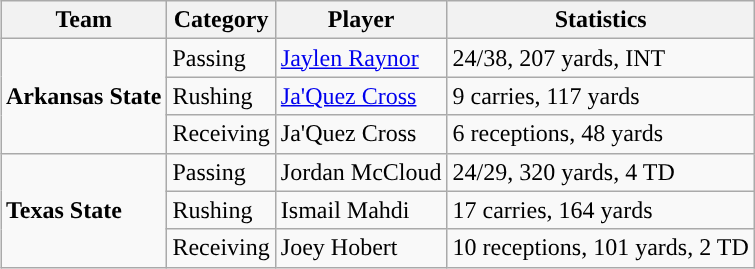<table class="wikitable" style="float: right;">
<tr>
<th>Team</th>
<th>Category</th>
<th>Player</th>
<th>Statistics</th>
</tr>
<tr>
<td rowspan=3><strong>Arkansas State</strong></td>
<td>Passing</td>
<td><a href='#'>Jaylen Raynor</a></td>
<td>24/38, 207 yards, INT</td>
</tr>
<tr>
<td>Rushing</td>
<td><a href='#'>Ja'Quez Cross</a></td>
<td>9 carries, 117 yards</td>
</tr>
<tr>
<td>Receiving</td>
<td>Ja'Quez Cross</td>
<td>6 receptions, 48 yards</td>
</tr>
<tr>
<td rowspan=3><strong>Texas State</strong></td>
<td>Passing</td>
<td>Jordan McCloud</td>
<td>24/29, 320 yards, 4 TD</td>
</tr>
<tr>
<td>Rushing</td>
<td>Ismail Mahdi</td>
<td>17 carries, 164 yards</td>
</tr>
<tr>
<td>Receiving</td>
<td>Joey Hobert</td>
<td>10 receptions, 101 yards, 2 TD</td>
</tr>
</table>
